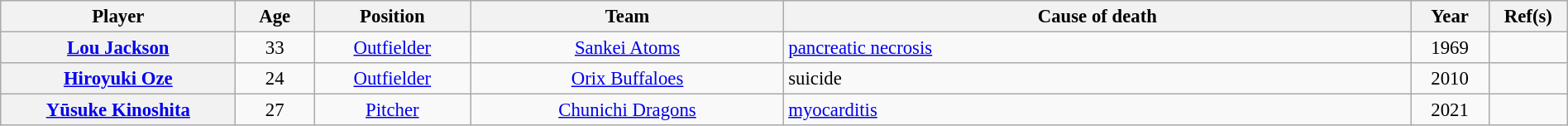<table class="wikitable sortable plainrowheaders" style="width: 100%; font-size:95%; text-align:center;">
<tr>
<th scope="col" style="width: 15%;">Player</th>
<th scope="col" style="width: 5%;">Age</th>
<th scope="col" style="width: 10%;">Position</th>
<th scope="col" style="width: 20%;">Team</th>
<th scope="col" style="width: 40%;">Cause of death</th>
<th scope="col" style="width: 5%;">Year</th>
<th scope="col" class=unsortable style="width: 5%;">Ref(s)</th>
</tr>
<tr>
<th scope="row" style="text-align:center"><a href='#'>Lou Jackson</a></th>
<td>33</td>
<td><a href='#'>Outfielder</a></td>
<td><a href='#'>Sankei Atoms</a></td>
<td align=left><a href='#'>pancreatic necrosis</a></td>
<td>1969</td>
<td></td>
</tr>
<tr>
<th scope="row" style="text-align:center"><a href='#'>Hiroyuki Oze</a></th>
<td>24</td>
<td><a href='#'>Outfielder</a></td>
<td><a href='#'>Orix Buffaloes</a></td>
<td align=left>suicide</td>
<td>2010</td>
<td></td>
</tr>
<tr>
<th scope="row" style="text-align:center"><a href='#'>Yūsuke Kinoshita</a></th>
<td>27</td>
<td><a href='#'>Pitcher</a></td>
<td><a href='#'>Chunichi Dragons</a></td>
<td align=left><a href='#'>myocarditis</a></td>
<td>2021</td>
<td></td>
</tr>
</table>
